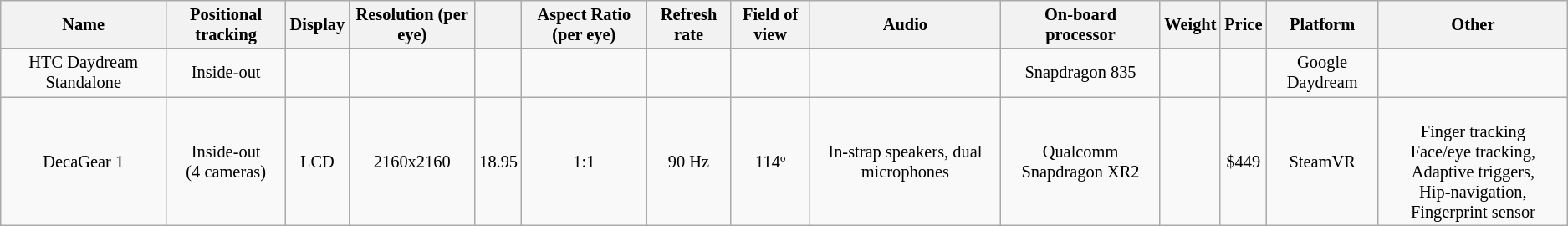<table class="wikitable sortable" border="1" style="font-size: 85%; text-align:center">
<tr>
<th>Name</th>
<th>Positional tracking</th>
<th>Display</th>
<th>Resolution (per eye)</th>
<th></th>
<th>Aspect Ratio (per eye)</th>
<th>Refresh rate</th>
<th>Field of view</th>
<th>Audio</th>
<th>On-board<br>processor</th>
<th>Weight</th>
<th>Price</th>
<th>Platform</th>
<th>Other</th>
</tr>
<tr>
<td>HTC Daydream Standalone</td>
<td>Inside-out</td>
<td></td>
<td></td>
<td></td>
<td></td>
<td></td>
<td></td>
<td></td>
<td>Snapdragon 835</td>
<td></td>
<td></td>
<td>Google Daydream</td>
<td></td>
</tr>
<tr>
<td>DecaGear 1</td>
<td>Inside-out<br>(4 cameras)</td>
<td>LCD</td>
<td>2160x2160</td>
<td>18.95</td>
<td>1:1</td>
<td>90 Hz</td>
<td>114º</td>
<td>In-strap speakers, dual microphones</td>
<td>Qualcomm Snapdragon XR2</td>
<td></td>
<td>$449</td>
<td>SteamVR</td>
<td><br>Finger tracking<br>Face/eye tracking, Adaptive triggers,<br>Hip-navigation, Fingerprint sensor</td>
</tr>
</table>
